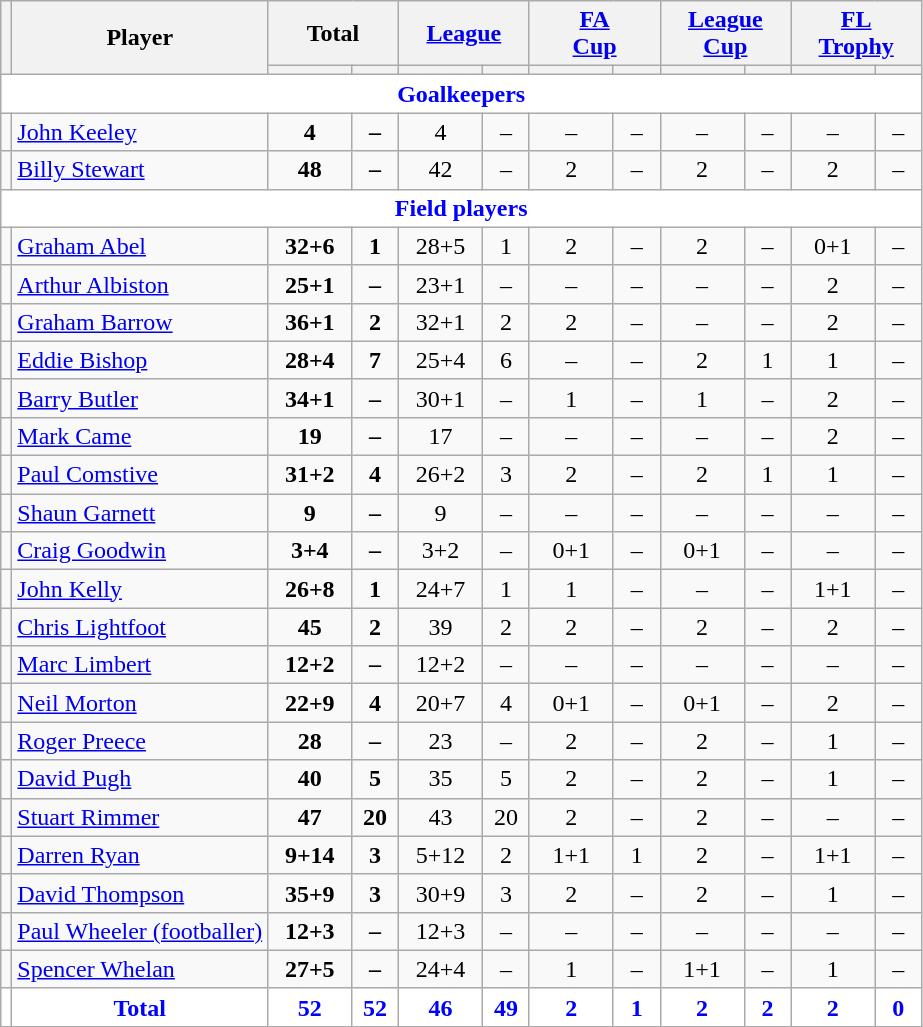<table class="wikitable"  style="text-align:center;">
<tr>
<th rowspan="2" style="font-size:80%;"></th>
<th rowspan="2">Player</th>
<th colspan="2">Total</th>
<th colspan="2"><a href='#'>League</a></th>
<th colspan="2"><a href='#'>FA<br>Cup</a></th>
<th colspan="2"><a href='#'>League<br>Cup</a></th>
<th colspan="2"><a href='#'>FL<br>Trophy</a></th>
</tr>
<tr>
<th style="width: 50px; font-size:80%;"></th>
<th style="width: 25px; font-size:80%;"></th>
<th style="width: 50px; font-size:80%;"></th>
<th style="width: 25px; font-size:80%;"></th>
<th style="width: 50px; font-size:80%;"></th>
<th style="width: 25px; font-size:80%;"></th>
<th style="width: 50px; font-size:80%;"></th>
<th style="width: 25px; font-size:80%;"></th>
<th style="width: 50px; font-size:80%;"></th>
<th style="width: 25px; font-size:80%;"></th>
</tr>
<tr>
<td colspan="12" style="background:white; color:blue; text-align:center;"><strong>Goalkeepers</strong></td>
</tr>
<tr>
<td></td>
<td style="text-align:left;"><a href='#'>John Keeley</a></td>
<td><strong>4</strong></td>
<td><strong>–</strong></td>
<td>4</td>
<td>–</td>
<td>–</td>
<td>–</td>
<td>–</td>
<td>–</td>
<td>–</td>
<td>–</td>
</tr>
<tr>
<td></td>
<td style="text-align:left;"><a href='#'>Billy Stewart</a></td>
<td><strong>48</strong></td>
<td><strong>–</strong></td>
<td>42</td>
<td>–</td>
<td>2</td>
<td>–</td>
<td>2</td>
<td>–</td>
<td>2</td>
<td>–</td>
</tr>
<tr>
<td colspan="12" style="background:white; color:blue; text-align:center;"><strong>Field players</strong></td>
</tr>
<tr>
<td></td>
<td style="text-align:left;"><a href='#'>Graham Abel</a></td>
<td><strong>32+6</strong></td>
<td><strong>1</strong></td>
<td>28+5</td>
<td>1</td>
<td>2</td>
<td>–</td>
<td>2</td>
<td>–</td>
<td>0+1</td>
<td>–</td>
</tr>
<tr>
<td></td>
<td style="text-align:left;"><a href='#'>Arthur Albiston</a></td>
<td><strong>25+1</strong></td>
<td><strong>–</strong></td>
<td>23+1</td>
<td>–</td>
<td>–</td>
<td>–</td>
<td>–</td>
<td>–</td>
<td>2</td>
<td>–</td>
</tr>
<tr>
<td></td>
<td style="text-align:left;"><a href='#'>Graham Barrow</a></td>
<td><strong>36+1</strong></td>
<td><strong>2</strong></td>
<td>32+1</td>
<td>2</td>
<td>2</td>
<td>–</td>
<td>–</td>
<td>–</td>
<td>2</td>
<td>–</td>
</tr>
<tr>
<td></td>
<td style="text-align:left;"><a href='#'>Eddie Bishop</a></td>
<td><strong>28+4</strong></td>
<td><strong>7</strong></td>
<td>25+4</td>
<td>6</td>
<td>–</td>
<td>–</td>
<td>2</td>
<td>1</td>
<td>1</td>
<td>–</td>
</tr>
<tr>
<td></td>
<td style="text-align:left;"><a href='#'>Barry Butler</a></td>
<td><strong>34+1</strong></td>
<td><strong>–</strong></td>
<td>30+1</td>
<td>–</td>
<td>1</td>
<td>–</td>
<td>1</td>
<td>–</td>
<td>2</td>
<td>–</td>
</tr>
<tr>
<td></td>
<td style="text-align:left;"><a href='#'>Mark Came</a></td>
<td><strong>19</strong></td>
<td><strong>–</strong></td>
<td>17</td>
<td>–</td>
<td>–</td>
<td>–</td>
<td>–</td>
<td>–</td>
<td>2</td>
<td>–</td>
</tr>
<tr>
<td></td>
<td style="text-align:left;"><a href='#'>Paul Comstive</a></td>
<td><strong>31+2</strong></td>
<td><strong>4</strong></td>
<td>26+2</td>
<td>3</td>
<td>2</td>
<td>–</td>
<td>2</td>
<td>1</td>
<td>1</td>
<td>–</td>
</tr>
<tr>
<td></td>
<td style="text-align:left;"><a href='#'>Shaun Garnett</a></td>
<td><strong>9</strong></td>
<td><strong>–</strong></td>
<td>9</td>
<td>–</td>
<td>–</td>
<td>–</td>
<td>–</td>
<td>–</td>
<td>–</td>
<td>–</td>
</tr>
<tr>
<td></td>
<td style="text-align:left;"><a href='#'>Craig Goodwin</a></td>
<td><strong>3+4</strong></td>
<td><strong>–</strong></td>
<td>3+2</td>
<td>–</td>
<td>0+1</td>
<td>–</td>
<td>0+1</td>
<td>–</td>
<td>–</td>
<td>–</td>
</tr>
<tr>
<td></td>
<td style="text-align:left;"><a href='#'>John Kelly</a></td>
<td><strong>26+8</strong></td>
<td><strong>1</strong></td>
<td>24+7</td>
<td>1</td>
<td>1</td>
<td>–</td>
<td>–</td>
<td>–</td>
<td>1+1</td>
<td>–</td>
</tr>
<tr>
<td></td>
<td style="text-align:left;"><a href='#'>Chris Lightfoot</a></td>
<td><strong>45</strong></td>
<td><strong>2</strong></td>
<td>39</td>
<td>2</td>
<td>2</td>
<td>–</td>
<td>2</td>
<td>–</td>
<td>2</td>
<td>–</td>
</tr>
<tr>
<td></td>
<td style="text-align:left;"><a href='#'>Marc Limbert</a></td>
<td><strong>12+2</strong></td>
<td><strong>–</strong></td>
<td>12+2</td>
<td>–</td>
<td>–</td>
<td>–</td>
<td>–</td>
<td>–</td>
<td>–</td>
<td>–</td>
</tr>
<tr>
<td></td>
<td style="text-align:left;"><a href='#'>Neil Morton</a></td>
<td><strong>22+9</strong></td>
<td><strong>4</strong></td>
<td>20+7</td>
<td>4</td>
<td>0+1</td>
<td>–</td>
<td>0+1</td>
<td>–</td>
<td>2</td>
<td>–</td>
</tr>
<tr>
<td></td>
<td style="text-align:left;"><a href='#'>Roger Preece</a></td>
<td><strong>28</strong></td>
<td><strong>–</strong></td>
<td>23</td>
<td>–</td>
<td>2</td>
<td>–</td>
<td>2</td>
<td>–</td>
<td>1</td>
<td>–</td>
</tr>
<tr>
<td></td>
<td style="text-align:left;"><a href='#'>David Pugh</a></td>
<td><strong>40</strong></td>
<td><strong>5</strong></td>
<td>35</td>
<td>5</td>
<td>2</td>
<td>–</td>
<td>2</td>
<td>–</td>
<td>1</td>
<td>–</td>
</tr>
<tr>
<td></td>
<td style="text-align:left;"><a href='#'>Stuart Rimmer</a></td>
<td><strong>47</strong></td>
<td><strong>20</strong></td>
<td>43</td>
<td>20</td>
<td>2</td>
<td>–</td>
<td>2</td>
<td>–</td>
<td>–</td>
<td>–</td>
</tr>
<tr>
<td></td>
<td style="text-align:left;"><a href='#'>Darren Ryan</a></td>
<td><strong>9+14</strong></td>
<td><strong>3</strong></td>
<td>5+12</td>
<td>2</td>
<td>1+1</td>
<td>1</td>
<td>2</td>
<td>–</td>
<td>1+1</td>
<td>–</td>
</tr>
<tr>
<td></td>
<td style="text-align:left;"><a href='#'>David Thompson</a></td>
<td><strong>35+9</strong></td>
<td><strong>3</strong></td>
<td>30+9</td>
<td>3</td>
<td>2</td>
<td>–</td>
<td>2</td>
<td>–</td>
<td>1</td>
<td>–</td>
</tr>
<tr>
<td></td>
<td style="text-align:left;"><a href='#'>Paul Wheeler (footballer)</a></td>
<td><strong>12+3</strong></td>
<td><strong>–</strong></td>
<td>12+3</td>
<td>–</td>
<td>–</td>
<td>–</td>
<td>–</td>
<td>–</td>
<td>–</td>
<td>–</td>
</tr>
<tr>
<td></td>
<td style="text-align:left;"><a href='#'>Spencer Whelan</a></td>
<td><strong>27+5</strong></td>
<td><strong>–</strong></td>
<td>24+4</td>
<td>–</td>
<td>1</td>
<td>–</td>
<td>1+1</td>
<td>–</td>
<td>1</td>
<td>–</td>
</tr>
<tr style="background:white; color:blue; text-align:center;">
<td></td>
<td><strong>Total</strong></td>
<td><strong>52</strong></td>
<td><strong>52</strong></td>
<td><strong>46</strong></td>
<td><strong>49</strong></td>
<td><strong>2</strong></td>
<td><strong>1</strong></td>
<td><strong>2</strong></td>
<td><strong>2</strong></td>
<td><strong>2</strong></td>
<td><strong>0</strong></td>
</tr>
</table>
